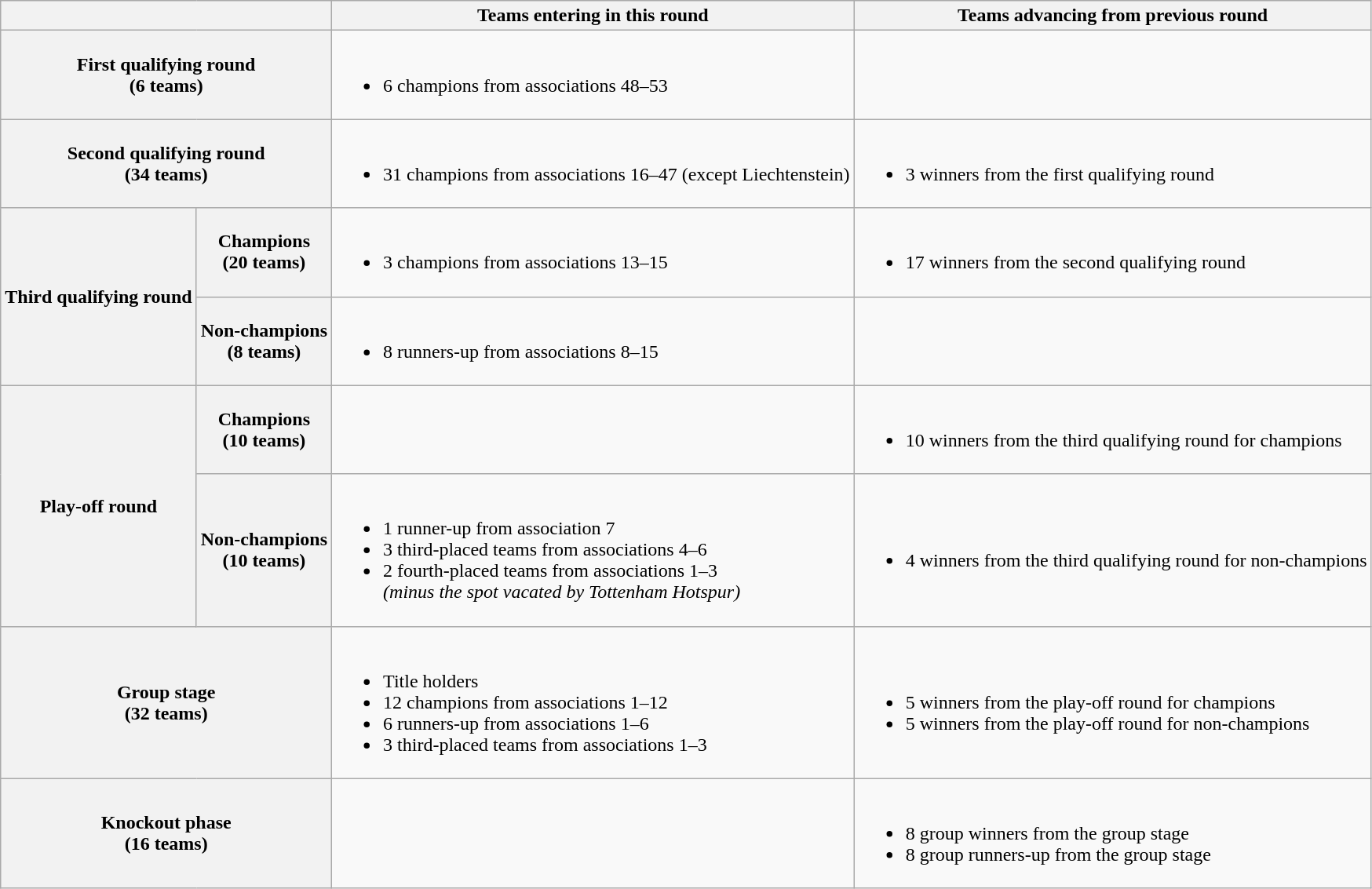<table class="wikitable">
<tr>
<th colspan=2></th>
<th>Teams entering in this round</th>
<th>Teams advancing from previous round</th>
</tr>
<tr>
<th colspan=2>First qualifying round<br>(6 teams)</th>
<td><br><ul><li>6 champions from associations 48–53</li></ul></td>
<td></td>
</tr>
<tr>
<th colspan=2>Second qualifying round<br>(34 teams)</th>
<td><br><ul><li>31 champions from associations 16–47 (except Liechtenstein)</li></ul></td>
<td><br><ul><li>3 winners from the first qualifying round</li></ul></td>
</tr>
<tr>
<th rowspan=2>Third qualifying round</th>
<th>Champions<br>(20 teams)</th>
<td><br><ul><li>3 champions from associations 13–15</li></ul></td>
<td><br><ul><li>17 winners from the second qualifying round</li></ul></td>
</tr>
<tr>
<th>Non-champions<br>(8 teams)</th>
<td><br><ul><li>8 runners-up from associations 8–15</li></ul></td>
<td></td>
</tr>
<tr>
<th rowspan=2>Play-off round</th>
<th>Champions<br>(10 teams)</th>
<td></td>
<td><br><ul><li>10 winners from the third qualifying round for champions</li></ul></td>
</tr>
<tr>
<th>Non-champions<br>(10 teams)</th>
<td><br><ul><li>1 runner-up from association 7</li><li>3 third-placed teams from associations 4–6</li><li>2 fourth-placed teams from associations 1–3<br><em>(minus the spot vacated by Tottenham Hotspur)</em></li></ul></td>
<td><br><ul><li>4 winners from the third qualifying round for non-champions</li></ul></td>
</tr>
<tr>
<th colspan=2>Group stage<br>(32 teams)</th>
<td><br><ul><li>Title holders</li><li>12 champions from associations 1–12</li><li>6 runners-up from associations 1–6</li><li>3 third-placed teams from associations 1–3</li></ul></td>
<td><br><ul><li>5 winners from the play-off round for champions</li><li>5 winners from the play-off round for non-champions</li></ul></td>
</tr>
<tr>
<th colspan=2>Knockout phase<br>(16 teams)</th>
<td></td>
<td><br><ul><li>8 group winners from the group stage</li><li>8 group runners-up from the group stage</li></ul></td>
</tr>
</table>
